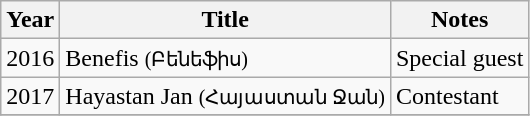<table class="wikitable sortable">
<tr>
<th>Year</th>
<th>Title</th>
<th class="unsortable">Notes</th>
</tr>
<tr>
<td>2016</td>
<td>Benefis <small> (Բենեֆիս)</small></td>
<td>Special guest</td>
</tr>
<tr>
<td>2017</td>
<td>Hayastan Jan <small> (Հայաստան Ջան)</small></td>
<td>Contestant</td>
</tr>
<tr>
</tr>
</table>
